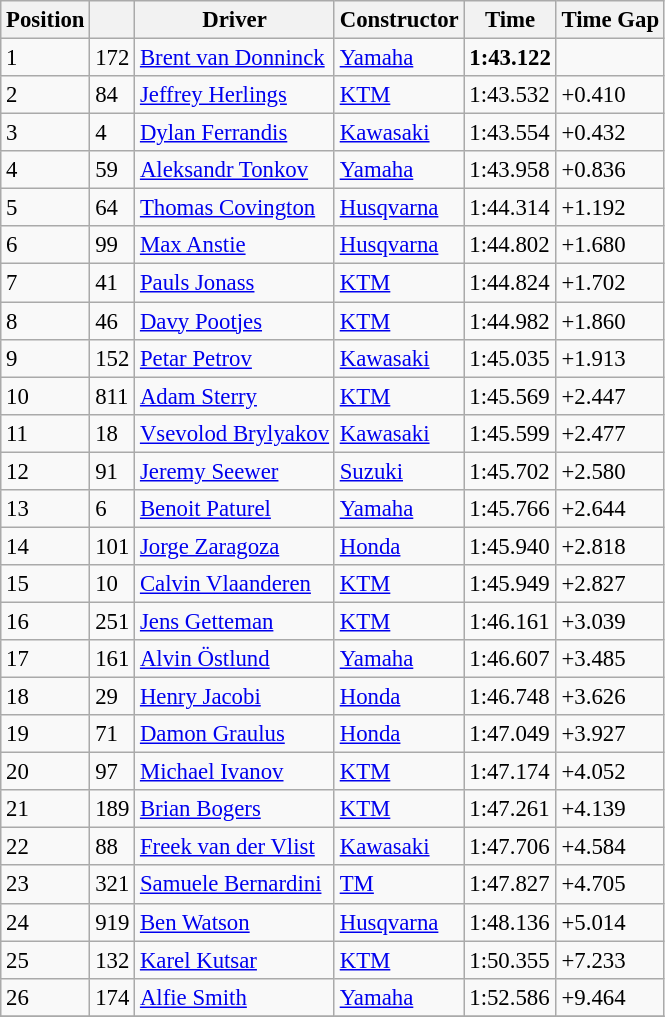<table class="wikitable" style="font-size:95%;">
<tr>
<th>Position</th>
<th></th>
<th>Driver</th>
<th>Constructor</th>
<th>Time</th>
<th>Time Gap</th>
</tr>
<tr>
<td>1</td>
<td>172</td>
<td> <a href='#'>Brent van Donninck</a></td>
<td><a href='#'>Yamaha</a></td>
<td><strong>1:43.122</strong></td>
<td></td>
</tr>
<tr>
<td>2</td>
<td>84</td>
<td> <a href='#'>Jeffrey Herlings</a></td>
<td><a href='#'>KTM</a></td>
<td>1:43.532</td>
<td>+0.410</td>
</tr>
<tr>
<td>3</td>
<td>4</td>
<td> <a href='#'>Dylan Ferrandis</a></td>
<td><a href='#'>Kawasaki</a></td>
<td>1:43.554</td>
<td>+0.432</td>
</tr>
<tr>
<td>4</td>
<td>59</td>
<td> <a href='#'>Aleksandr Tonkov</a></td>
<td><a href='#'>Yamaha</a></td>
<td>1:43.958</td>
<td>+0.836</td>
</tr>
<tr>
<td>5</td>
<td>64</td>
<td> <a href='#'>Thomas Covington</a></td>
<td><a href='#'>Husqvarna</a></td>
<td>1:44.314</td>
<td>+1.192</td>
</tr>
<tr>
<td>6</td>
<td>99</td>
<td> <a href='#'>Max Anstie</a></td>
<td><a href='#'>Husqvarna</a></td>
<td>1:44.802</td>
<td>+1.680</td>
</tr>
<tr>
<td>7</td>
<td>41</td>
<td> <a href='#'>Pauls Jonass</a></td>
<td><a href='#'>KTM</a></td>
<td>1:44.824</td>
<td>+1.702</td>
</tr>
<tr>
<td>8</td>
<td>46</td>
<td> <a href='#'>Davy Pootjes</a></td>
<td><a href='#'>KTM</a></td>
<td>1:44.982</td>
<td>+1.860</td>
</tr>
<tr>
<td>9</td>
<td>152</td>
<td> <a href='#'>Petar Petrov</a></td>
<td><a href='#'>Kawasaki</a></td>
<td>1:45.035</td>
<td>+1.913</td>
</tr>
<tr>
<td>10</td>
<td>811</td>
<td> <a href='#'>Adam Sterry</a></td>
<td><a href='#'>KTM</a></td>
<td>1:45.569</td>
<td>+2.447</td>
</tr>
<tr>
<td>11</td>
<td>18</td>
<td> <a href='#'>Vsevolod Brylyakov</a></td>
<td><a href='#'>Kawasaki</a></td>
<td>1:45.599</td>
<td>+2.477</td>
</tr>
<tr>
<td>12</td>
<td>91</td>
<td> <a href='#'>Jeremy Seewer</a></td>
<td><a href='#'>Suzuki</a></td>
<td>1:45.702</td>
<td>+2.580</td>
</tr>
<tr>
<td>13</td>
<td>6</td>
<td> <a href='#'>Benoit Paturel</a></td>
<td><a href='#'>Yamaha</a></td>
<td>1:45.766</td>
<td>+2.644</td>
</tr>
<tr>
<td>14</td>
<td>101</td>
<td> <a href='#'>Jorge Zaragoza</a></td>
<td><a href='#'>Honda</a></td>
<td>1:45.940</td>
<td>+2.818</td>
</tr>
<tr>
<td>15</td>
<td>10</td>
<td> <a href='#'>Calvin Vlaanderen</a></td>
<td><a href='#'>KTM</a></td>
<td>1:45.949</td>
<td>+2.827</td>
</tr>
<tr>
<td>16</td>
<td>251</td>
<td> <a href='#'>Jens Getteman</a></td>
<td><a href='#'>KTM</a></td>
<td>1:46.161</td>
<td>+3.039</td>
</tr>
<tr>
<td>17</td>
<td>161</td>
<td> <a href='#'>Alvin Östlund</a></td>
<td><a href='#'>Yamaha</a></td>
<td>1:46.607</td>
<td>+3.485</td>
</tr>
<tr>
<td>18</td>
<td>29</td>
<td> <a href='#'>Henry Jacobi</a></td>
<td><a href='#'>Honda</a></td>
<td>1:46.748</td>
<td>+3.626</td>
</tr>
<tr>
<td>19</td>
<td>71</td>
<td> <a href='#'>Damon Graulus</a></td>
<td><a href='#'>Honda</a></td>
<td>1:47.049</td>
<td>+3.927</td>
</tr>
<tr>
<td>20</td>
<td>97</td>
<td> <a href='#'>Michael Ivanov</a></td>
<td><a href='#'>KTM</a></td>
<td>1:47.174</td>
<td>+4.052</td>
</tr>
<tr>
<td>21</td>
<td>189</td>
<td> <a href='#'>Brian Bogers</a></td>
<td><a href='#'>KTM</a></td>
<td>1:47.261</td>
<td>+4.139</td>
</tr>
<tr>
<td>22</td>
<td>88</td>
<td> <a href='#'>Freek van der Vlist</a></td>
<td><a href='#'>Kawasaki</a></td>
<td>1:47.706</td>
<td>+4.584</td>
</tr>
<tr>
<td>23</td>
<td>321</td>
<td> <a href='#'>Samuele Bernardini</a></td>
<td><a href='#'>TM</a></td>
<td>1:47.827</td>
<td>+4.705</td>
</tr>
<tr>
<td>24</td>
<td>919</td>
<td> <a href='#'>Ben Watson</a></td>
<td><a href='#'>Husqvarna</a></td>
<td>1:48.136</td>
<td>+5.014</td>
</tr>
<tr>
<td>25</td>
<td>132</td>
<td> <a href='#'>Karel Kutsar</a></td>
<td><a href='#'>KTM</a></td>
<td>1:50.355</td>
<td>+7.233</td>
</tr>
<tr>
<td>26</td>
<td>174</td>
<td> <a href='#'>Alfie Smith</a></td>
<td><a href='#'>Yamaha</a></td>
<td>1:52.586</td>
<td>+9.464</td>
</tr>
<tr>
</tr>
</table>
